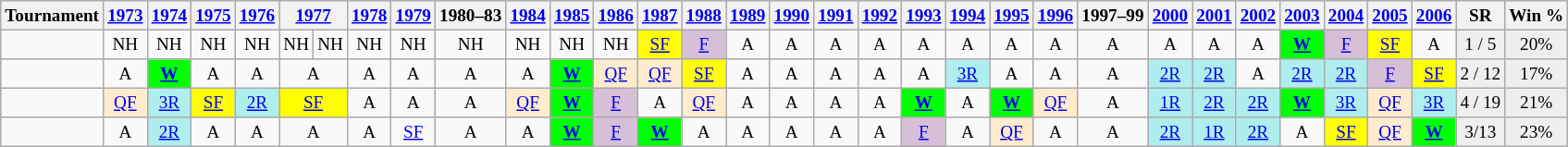<table class="wikitable" style="text-align: center; font-size: 80%;">
<tr>
<th>Tournament</th>
<th><a href='#'>1973</a></th>
<th><a href='#'>1974</a></th>
<th><a href='#'>1975</a></th>
<th><a href='#'>1976</a></th>
<th colspan="2"><a href='#'>1977</a></th>
<th><a href='#'>1978</a></th>
<th><a href='#'>1979</a></th>
<th>1980–83</th>
<th><a href='#'>1984</a></th>
<th><a href='#'>1985</a></th>
<th><a href='#'>1986</a></th>
<th><a href='#'>1987</a></th>
<th><a href='#'>1988</a></th>
<th><a href='#'>1989</a></th>
<th><a href='#'>1990</a></th>
<th><a href='#'>1991</a></th>
<th><a href='#'>1992</a></th>
<th><a href='#'>1993</a></th>
<th><a href='#'>1994</a></th>
<th><a href='#'>1995</a></th>
<th><a href='#'>1996</a></th>
<th>1997–99</th>
<th><a href='#'>2000</a></th>
<th><a href='#'>2001</a></th>
<th><a href='#'>2002</a></th>
<th><a href='#'>2003</a></th>
<th><a href='#'>2004</a></th>
<th><a href='#'>2005</a></th>
<th><a href='#'>2006</a></th>
<th>SR</th>
<th>Win %</th>
</tr>
<tr>
<td style="text-align: left;"></td>
<td>NH</td>
<td>NH</td>
<td>NH</td>
<td>NH</td>
<td>NH</td>
<td>NH</td>
<td>NH</td>
<td>NH</td>
<td>NH</td>
<td>NH</td>
<td>NH</td>
<td>NH</td>
<td style="background: yellow;"><a href='#'>SF</a></td>
<td style="background: thistle;"><a href='#'>F</a></td>
<td>A</td>
<td>A</td>
<td>A</td>
<td>A</td>
<td>A</td>
<td>A</td>
<td>A</td>
<td>A</td>
<td>A</td>
<td>A</td>
<td>A</td>
<td>A</td>
<td style="background: lime;"><strong><a href='#'>W</a></strong></td>
<td style="background: thistle;"><a href='#'>F</a></td>
<td style="background: yellow;"><a href='#'>SF</a></td>
<td>A</td>
<td style="background: #efefef;">1 / 5</td>
<td style="background: #efefef;">20%</td>
</tr>
<tr>
<td style="text-align: left;"></td>
<td>A</td>
<td style="background: lime;"><strong><a href='#'>W</a></strong></td>
<td>A</td>
<td>A</td>
<td colspan="2">A</td>
<td>A</td>
<td>A</td>
<td>A</td>
<td>A</td>
<td style="background: lime;"><strong><a href='#'>W</a></strong></td>
<td style="background: #ffebcd;"><a href='#'>QF</a></td>
<td style="background: #ffebcd;"><a href='#'>QF</a></td>
<td style="background: yellow;"><a href='#'>SF</a></td>
<td>A</td>
<td>A</td>
<td>A</td>
<td>A</td>
<td>A</td>
<td style="background: #afeeee;"><a href='#'>3R</a></td>
<td>A</td>
<td>A</td>
<td>A</td>
<td style="background: #afeeee;"><a href='#'>2R</a></td>
<td style="background: #afeeee;"><a href='#'>2R</a></td>
<td>A</td>
<td style="background: #afeeee;"><a href='#'>2R</a></td>
<td style="background: #afeeee;"><a href='#'>2R</a></td>
<td style="background: thistle;"><a href='#'>F</a></td>
<td style="background: yellow;"><a href='#'>SF</a></td>
<td style="background: #efefef;">2 / 12</td>
<td style="background: #efefef;">17%</td>
</tr>
<tr>
<td style="text-align: left;"></td>
<td style="background: #ffebcd;"><a href='#'>QF</a></td>
<td style="background: #afeeee;"><a href='#'>3R</a></td>
<td style="background: yellow;"><a href='#'>SF</a></td>
<td style="background: #afeeee;"><a href='#'>2R</a></td>
<td colspan="2" style="background: yellow;"><a href='#'>SF</a></td>
<td>A</td>
<td>A</td>
<td>A</td>
<td style="background: #ffebcd;"><a href='#'>QF</a></td>
<td style="background: lime;"><strong><a href='#'>W</a></strong></td>
<td style="background: thistle;"><a href='#'>F</a></td>
<td>A</td>
<td style="background: #ffebcd;"><a href='#'>QF</a></td>
<td>A</td>
<td>A</td>
<td>A</td>
<td>A</td>
<td style="background: lime;"><strong><a href='#'>W</a></strong></td>
<td>A</td>
<td style="background: lime;"><strong><a href='#'>W</a></strong></td>
<td style="background: #ffebcd;"><a href='#'>QF</a></td>
<td>A</td>
<td style="background: #afeeee;"><a href='#'>1R</a></td>
<td style="background: #afeeee;"><a href='#'>2R</a></td>
<td style="background: #afeeee;"><a href='#'>2R</a></td>
<td style="background: lime;"><strong><a href='#'>W</a></strong></td>
<td style="background: #afeeee;"><a href='#'>3R</a></td>
<td style="background: #ffebcd;"><a href='#'>QF</a></td>
<td style="background: #afeeee;"><a href='#'>3R</a></td>
<td style="background: #efefef;">4 / 19</td>
<td style="background: #efefef;">21%</td>
</tr>
<tr>
<td style="text-align: left;"></td>
<td>A</td>
<td style="background: #afeeee;"><a href='#'>2R</a></td>
<td>A</td>
<td>A</td>
<td colspan="2">A</td>
<td>A</td>
<td style=:background: yellow;"><a href='#'>SF</a></td>
<td>A</td>
<td>A</td>
<td style="background: lime;"><strong><a href='#'>W</a></strong></td>
<td style="background: thistle;"><a href='#'>F</a></td>
<td style="background: lime;"><strong><a href='#'>W</a></strong></td>
<td>A</td>
<td>A</td>
<td>A</td>
<td>A</td>
<td>A</td>
<td style="background: thistle;"><a href='#'>F</a></td>
<td>A</td>
<td style="background: #ffebcd;"><a href='#'>QF</a></td>
<td>A</td>
<td>A</td>
<td style="background: #afeeee;"><a href='#'>2R</a></td>
<td style="background: #afeeee;"><a href='#'>1R</a></td>
<td style="background: #afeeee;"><a href='#'>2R</a></td>
<td>A</td>
<td style="background: yellow;"><a href='#'>SF</a></td>
<td style="background: #ffebcd;"><a href='#'>QF</a></td>
<td style="background: lime;"><strong><a href='#'>W</a></strong></td>
<td style="background: #efefef;">3/13</td>
<td style="background: #efefef;">23%</td>
</tr>
</table>
